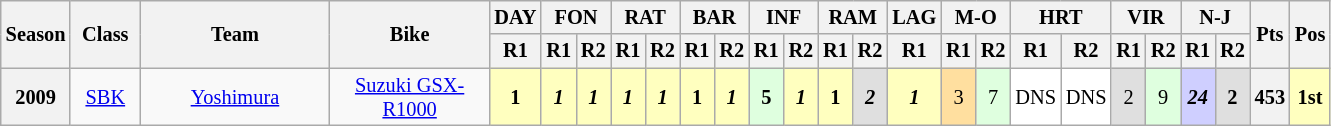<table class="wikitable" style="font-size: 85%; text-align: center">
<tr valign="top">
<th valign="middle" style="width: 40px;" rowspan=2>Season</th>
<th valign="middle" style="width: 40px;" rowspan=2>Class</th>
<th valign="middle" style="width: 120px;" rowspan=2>Team</th>
<th valign="middle" style="width: 100px;" rowspan=2>Bike</th>
<th>DAY<br></th>
<th colspan=2>FON<br></th>
<th colspan=2>RAT<br></th>
<th colspan=2>BAR<br></th>
<th colspan=2>INF<br></th>
<th colspan=2>RAM<br></th>
<th>LAG<br></th>
<th colspan=2>M-O<br></th>
<th colspan=2>HRT<br></th>
<th colspan=2>VIR<br></th>
<th colspan=2>N-J<br></th>
<th valign="middle" rowspan=2>Pts</th>
<th valign="middle" rowspan=2>Pos</th>
</tr>
<tr>
<th>R1</th>
<th>R1</th>
<th>R2</th>
<th>R1</th>
<th>R2</th>
<th>R1</th>
<th>R2</th>
<th>R1</th>
<th>R2</th>
<th>R1</th>
<th>R2</th>
<th>R1</th>
<th>R1</th>
<th>R2</th>
<th>R1</th>
<th>R2</th>
<th>R1</th>
<th>R2</th>
<th>R1</th>
<th>R2</th>
</tr>
<tr>
<th>2009</th>
<td><a href='#'>SBK</a></td>
<td><a href='#'>Yoshimura</a></td>
<td><a href='#'>Suzuki GSX-R1000</a></td>
<td style="background:#ffffbf;"><strong>1</strong></td>
<td style="background:#ffffbf;"><strong><em>1</em></strong></td>
<td style="background:#ffffbf;"><strong><em>1</em></strong></td>
<td style="background:#ffffbf;"><strong><em>1</em></strong></td>
<td style="background:#ffffbf;"><strong><em>1</em></strong></td>
<td style="background:#ffffbf;"><strong>1</strong></td>
<td style="background:#ffffbf;"><strong><em>1</em></strong></td>
<td style="background:#dfffdf;"><strong>5</strong></td>
<td style="background:#ffffbf;"><strong><em>1</em></strong></td>
<td style="background:#ffffbf;"><strong>1</strong></td>
<td style="background:#dfdfdf;"><strong><em>2</em></strong></td>
<td style="background:#ffffbf;"><strong><em>1</em></strong></td>
<td style="background:#ffdf9f;">3</td>
<td style="background:#dfffdf;">7</td>
<td style="background:#ffffff;">DNS</td>
<td style="background:#ffffff;">DNS</td>
<td style="background:#dfdfdf;">2</td>
<td style="background:#dfffdf;">9</td>
<td style="background:#cfcfff;"><strong><em>24</em></strong></td>
<td style="background:#dfdfdf;"><strong>2</strong></td>
<th>453</th>
<td style="background:#ffffbf;"><strong>1st</strong></td>
</tr>
</table>
